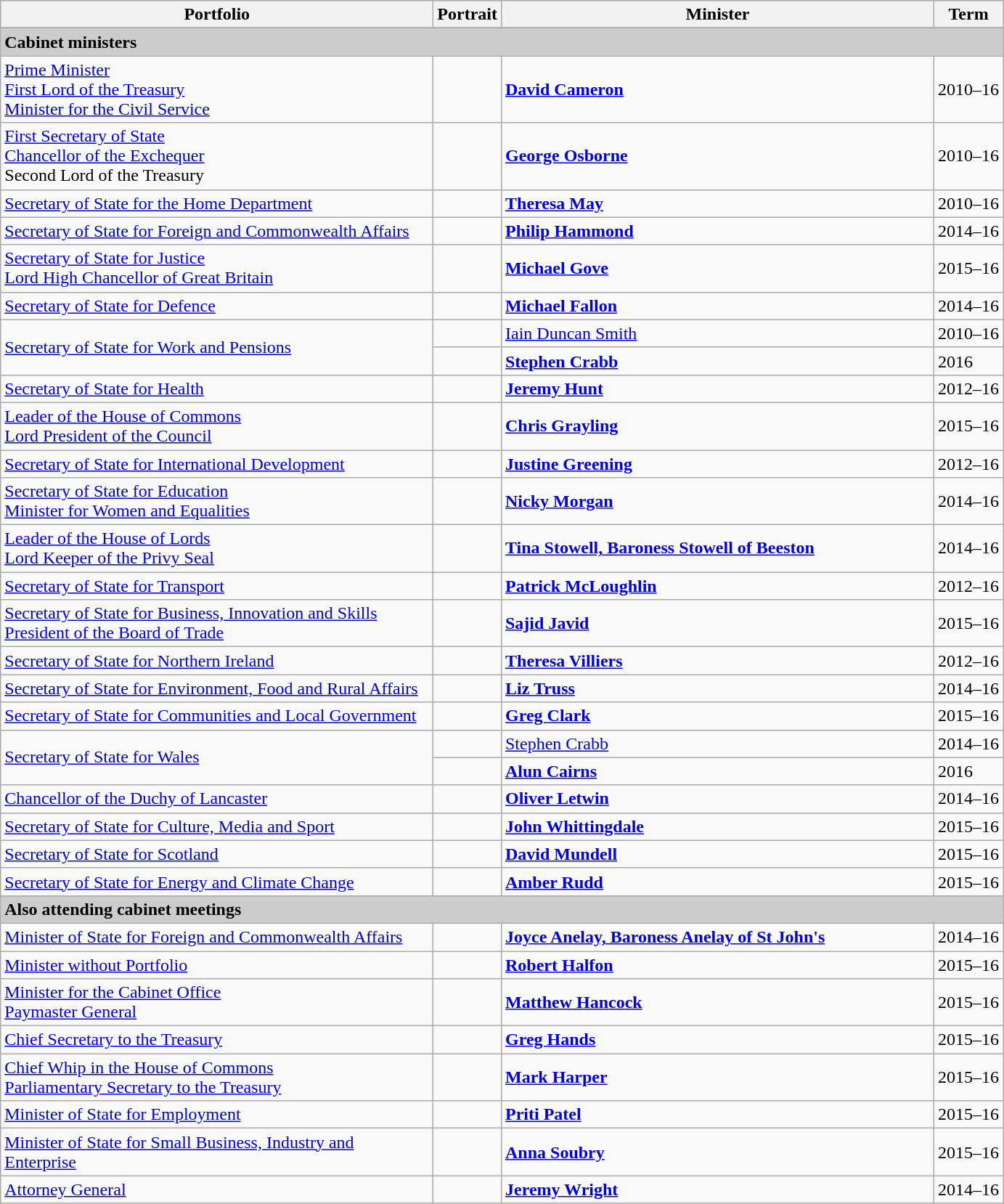<table class="wikitable">
<tr>
<th width=390>Portfolio</th>
<th>Portrait</th>
<th width=390>Minister</th>
<th>Term</th>
</tr>
<tr>
</tr>
<tr>
<td style="background:#cccccc;" colspan="4"><strong>Cabinet ministers</strong></td>
</tr>
<tr>
<td><a href='#'>Prime Minister</a><br><a href='#'>First Lord of the Treasury</a><br><a href='#'>Minister for the Civil Service</a></td>
<td></td>
<td><strong><a href='#'>David Cameron</a></strong></td>
<td>2010–16</td>
</tr>
<tr>
<td><a href='#'>First Secretary of State</a><br><a href='#'>Chancellor of the Exchequer</a> <br>Second Lord of the Treasury</td>
<td></td>
<td><strong><a href='#'>George Osborne</a></strong></td>
<td>2010–16</td>
</tr>
<tr>
<td><a href='#'>Secretary of State for the Home Department</a></td>
<td></td>
<td><strong><a href='#'>Theresa May</a></strong></td>
<td>2010–16</td>
</tr>
<tr>
<td><a href='#'>Secretary of State for Foreign and Commonwealth Affairs</a></td>
<td></td>
<td><strong><a href='#'>Philip Hammond</a></strong></td>
<td>2014–16</td>
</tr>
<tr>
<td><a href='#'>Secretary of State for Justice</a> <br> <a href='#'>Lord High Chancellor of Great Britain</a></td>
<td></td>
<td><strong><a href='#'>Michael Gove</a></strong></td>
<td>2015–16</td>
</tr>
<tr>
<td><a href='#'>Secretary of State for Defence</a></td>
<td></td>
<td><strong><a href='#'>Michael Fallon</a></strong></td>
<td>2014–16</td>
</tr>
<tr>
<td rowspan="2"><a href='#'>Secretary of State for Work and Pensions</a></td>
<td></td>
<td><a href='#'>Iain Duncan Smith</a></td>
<td>2010–16</td>
</tr>
<tr>
<td></td>
<td><strong><a href='#'>Stephen Crabb</a></strong></td>
<td>2016</td>
</tr>
<tr>
<td><a href='#'>Secretary of State for Health</a></td>
<td></td>
<td><strong><a href='#'>Jeremy Hunt</a></strong></td>
<td>2012–16</td>
</tr>
<tr>
<td><a href='#'>Leader of the House of Commons</a><br><a href='#'>Lord President of the Council</a></td>
<td></td>
<td><strong><a href='#'>Chris Grayling</a></strong></td>
<td>2015–16</td>
</tr>
<tr>
<td><a href='#'>Secretary of State for International Development</a></td>
<td></td>
<td><strong><a href='#'>Justine Greening</a></strong></td>
<td>2012–16</td>
</tr>
<tr>
<td><a href='#'>Secretary of State for Education</a><br><a href='#'>Minister for Women and Equalities</a></td>
<td></td>
<td><strong><a href='#'>Nicky Morgan</a></strong></td>
<td>2014–16</td>
</tr>
<tr>
<td><a href='#'>Leader of the House of Lords</a><br><a href='#'>Lord Keeper of the Privy Seal</a></td>
<td></td>
<td><strong><a href='#'>Tina Stowell, Baroness Stowell of Beeston</a></strong></td>
<td>2014–16</td>
</tr>
<tr>
<td><a href='#'>Secretary of State for Transport</a></td>
<td></td>
<td><strong><a href='#'>Patrick McLoughlin</a></strong></td>
<td>2012–16</td>
</tr>
<tr>
<td><a href='#'>Secretary of State for Business, Innovation and Skills</a><br><a href='#'>President of the Board of Trade</a></td>
<td></td>
<td><strong><a href='#'>Sajid Javid</a></strong></td>
<td>2015–16</td>
</tr>
<tr>
<td><a href='#'>Secretary of State for Northern Ireland</a></td>
<td></td>
<td><strong><a href='#'>Theresa Villiers</a></strong></td>
<td>2012–16</td>
</tr>
<tr>
<td><a href='#'>Secretary of State for Environment, Food and Rural Affairs</a></td>
<td></td>
<td><strong><a href='#'>Liz Truss</a></strong></td>
<td>2014–16</td>
</tr>
<tr>
<td><a href='#'>Secretary of State for Communities and Local Government</a></td>
<td></td>
<td><strong><a href='#'>Greg Clark</a></strong></td>
<td>2015–16</td>
</tr>
<tr>
<td rowspan="2"><a href='#'>Secretary of State for Wales</a></td>
<td></td>
<td><a href='#'>Stephen Crabb</a></td>
<td>2014–16</td>
</tr>
<tr>
<td></td>
<td><strong><a href='#'>Alun Cairns</a></strong></td>
<td>2016</td>
</tr>
<tr>
<td><a href='#'>Chancellor of the Duchy of Lancaster</a><br></td>
<td></td>
<td><strong><a href='#'>Oliver Letwin</a></strong></td>
<td>2014–16</td>
</tr>
<tr>
<td><a href='#'>Secretary of State for Culture, Media and Sport</a></td>
<td></td>
<td><strong><a href='#'>John Whittingdale</a></strong></td>
<td>2015–16</td>
</tr>
<tr>
<td><a href='#'>Secretary of State for Scotland</a></td>
<td></td>
<td><strong><a href='#'>David Mundell</a></strong></td>
<td>2015–16</td>
</tr>
<tr>
<td><a href='#'>Secretary of State for Energy and Climate Change</a></td>
<td></td>
<td><strong><a href='#'>Amber Rudd</a></strong></td>
<td>2015–16</td>
</tr>
<tr>
<td style="background:#cccccc;" colspan="4"><strong>Also attending cabinet meetings</strong></td>
</tr>
<tr>
<td><a href='#'>Minister of State for Foreign and Commonwealth Affairs</a></td>
<td></td>
<td><strong><a href='#'>Joyce Anelay, Baroness Anelay of St John's</a></strong></td>
<td>2014–16</td>
</tr>
<tr>
<td><a href='#'>Minister without Portfolio</a></td>
<td></td>
<td><strong><a href='#'>Robert Halfon</a></strong></td>
<td>2015–16</td>
</tr>
<tr>
<td><a href='#'>Minister for the Cabinet Office</a><br><a href='#'>Paymaster General</a></td>
<td></td>
<td><strong><a href='#'>Matthew Hancock</a></strong></td>
<td>2015–16</td>
</tr>
<tr>
<td><a href='#'>Chief Secretary to the Treasury</a></td>
<td></td>
<td><strong><a href='#'>Greg Hands</a></strong></td>
<td>2015–16</td>
</tr>
<tr>
<td><a href='#'>Chief Whip in the House of Commons</a><br><a href='#'>Parliamentary Secretary to the Treasury</a></td>
<td></td>
<td><strong><a href='#'>Mark Harper</a></strong></td>
<td>2015–16</td>
</tr>
<tr>
<td><a href='#'>Minister of State for Employment</a></td>
<td></td>
<td><strong><a href='#'>Priti Patel</a></strong></td>
<td>2015–16</td>
</tr>
<tr>
<td><a href='#'>Minister of State for Small Business, Industry and Enterprise</a></td>
<td></td>
<td><strong><a href='#'>Anna Soubry</a></strong></td>
<td>2015–16</td>
</tr>
<tr>
<td><a href='#'>Attorney General</a></td>
<td></td>
<td><strong><a href='#'>Jeremy Wright</a></strong></td>
<td>2014–16</td>
</tr>
</table>
